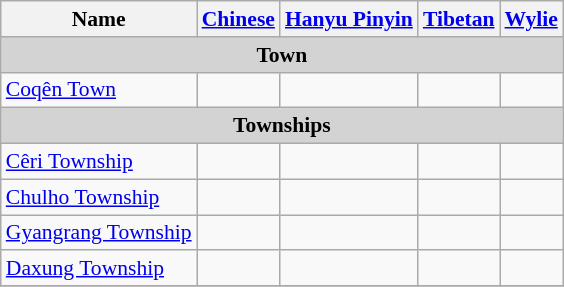<table class="wikitable"  style="font-size:90%;" align=center>
<tr>
<th>Name</th>
<th><a href='#'>Chinese</a></th>
<th><a href='#'>Hanyu Pinyin</a></th>
<th><a href='#'>Tibetan</a></th>
<th><a href='#'>Wylie</a></th>
</tr>
<tr --------->
<td colspan="5"  style="text-align:center; background:#d3d3d3;"><strong>Town</strong></td>
</tr>
<tr --------->
<td><a href='#'>Coqên Town</a></td>
<td></td>
<td></td>
<td></td>
<td></td>
</tr>
<tr --------->
<td colspan="5"  style="text-align:center; background:#d3d3d3;"><strong>Townships</strong></td>
</tr>
<tr --------->
<td><a href='#'>Cêri Township</a></td>
<td></td>
<td></td>
<td></td>
<td></td>
</tr>
<tr>
<td><a href='#'>Chulho Township</a></td>
<td></td>
<td></td>
<td></td>
<td></td>
</tr>
<tr>
<td><a href='#'>Gyangrang Township</a></td>
<td></td>
<td></td>
<td></td>
<td></td>
</tr>
<tr>
<td><a href='#'>Daxung Township</a></td>
<td></td>
<td></td>
<td></td>
<td></td>
</tr>
<tr>
</tr>
</table>
